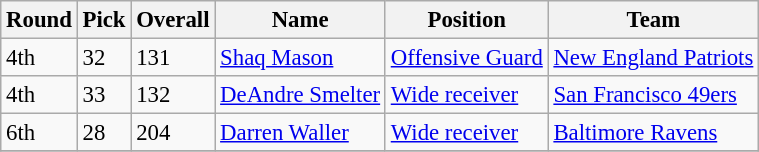<table class="wikitable" style="font-size: 95%;">
<tr>
<th>Round</th>
<th>Pick</th>
<th>Overall</th>
<th>Name</th>
<th>Position</th>
<th>Team</th>
</tr>
<tr>
<td>4th</td>
<td>32</td>
<td>131</td>
<td><a href='#'>Shaq Mason</a></td>
<td><a href='#'>Offensive Guard</a></td>
<td><a href='#'>New England Patriots</a></td>
</tr>
<tr>
<td>4th</td>
<td>33</td>
<td>132</td>
<td><a href='#'>DeAndre Smelter</a></td>
<td><a href='#'>Wide receiver</a></td>
<td><a href='#'>San Francisco 49ers</a></td>
</tr>
<tr>
<td>6th</td>
<td>28</td>
<td>204</td>
<td><a href='#'>Darren Waller</a></td>
<td><a href='#'>Wide receiver</a></td>
<td><a href='#'>Baltimore Ravens</a></td>
</tr>
<tr>
</tr>
</table>
